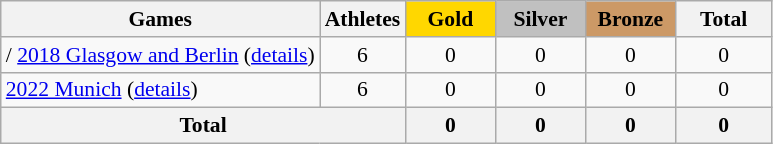<table class="wikitable" style="text-align:center; font-size:90%;">
<tr>
<th>Games</th>
<th>Athletes</th>
<td style="background:gold; width:3.7em; font-weight:bold;">Gold</td>
<td style="background:silver; width:3.7em; font-weight:bold;">Silver</td>
<td style="background:#cc9966; width:3.7em; font-weight:bold;">Bronze</td>
<th style="width:4em; font-weight:bold;">Total</th>
</tr>
<tr>
<td align=left>/ <a href='#'>2018 Glasgow and Berlin</a> (<a href='#'>details</a>)</td>
<td>6</td>
<td>0</td>
<td>0</td>
<td>0</td>
<td>0</td>
</tr>
<tr>
<td align=left> <a href='#'>2022 Munich</a> (<a href='#'>details</a>)</td>
<td>6</td>
<td>0</td>
<td>0</td>
<td>0</td>
<td>0</td>
</tr>
<tr>
<th colspan=2>Total</th>
<th>0</th>
<th>0</th>
<th>0</th>
<th>0</th>
</tr>
</table>
